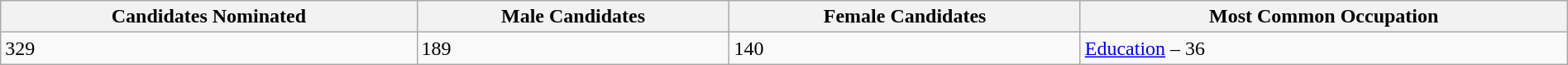<table class="wikitable" width="100%">
<tr>
<th>Candidates Nominated</th>
<th>Male Candidates</th>
<th>Female Candidates</th>
<th>Most Common Occupation</th>
</tr>
<tr>
<td>329</td>
<td>189</td>
<td>140</td>
<td><a href='#'>Education</a> – 36</td>
</tr>
</table>
